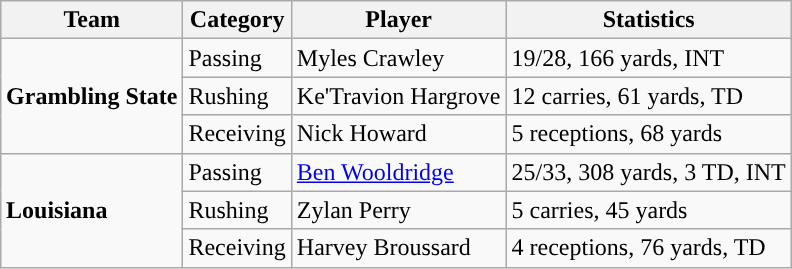<table class="wikitable" style="float: right;">
<tr>
<th>Team</th>
<th>Category</th>
<th>Player</th>
<th>Statistics</th>
</tr>
<tr>
<td rowspan=3><strong>Grambling State</strong></td>
<td>Passing</td>
<td>Myles Crawley</td>
<td>19/28, 166 yards, INT</td>
</tr>
<tr>
<td>Rushing</td>
<td>Ke'Travion Hargrove</td>
<td>12 carries, 61 yards, TD</td>
</tr>
<tr>
<td>Receiving</td>
<td>Nick Howard</td>
<td>5 receptions, 68 yards</td>
</tr>
<tr>
<td rowspan=3><strong>Louisiana</strong></td>
<td>Passing</td>
<td><a href='#'>Ben Wooldridge</a></td>
<td>25/33, 308 yards, 3 TD, INT</td>
</tr>
<tr>
<td>Rushing</td>
<td>Zylan Perry</td>
<td>5 carries, 45 yards</td>
</tr>
<tr>
<td>Receiving</td>
<td>Harvey Broussard</td>
<td>4 receptions, 76 yards, TD</td>
</tr>
</table>
